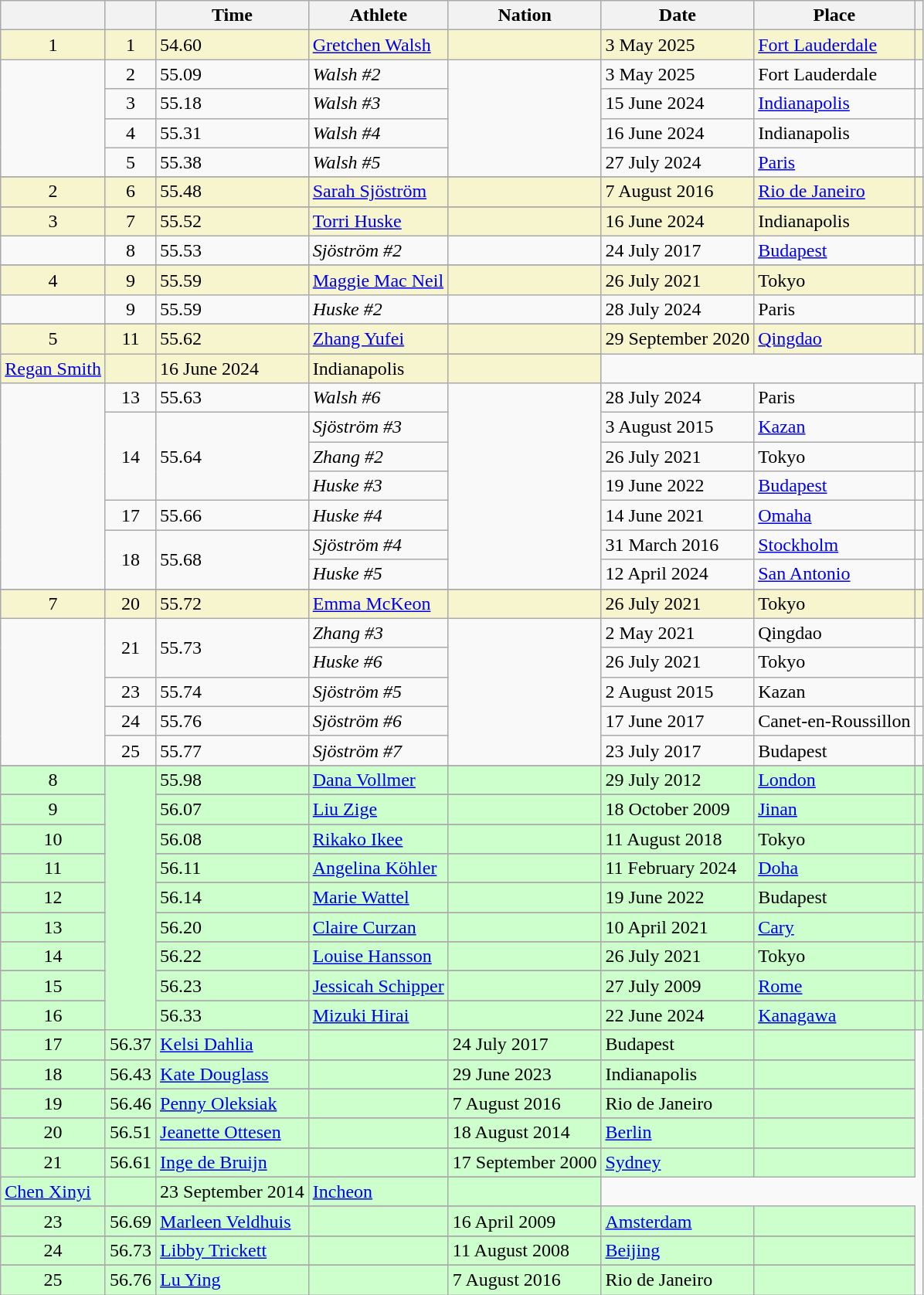<table class="wikitable sortable">
<tr>
<th></th>
<th></th>
<th>Time</th>
<th>Athlete</th>
<th>Nation</th>
<th>Date</th>
<th>Place</th>
<th class="unsortable"></th>
</tr>
<tr bgcolor=f6F5CE>
<td align=center>1</td>
<td align=center>1</td>
<td>54.60</td>
<td><a href='#'>Gretchen Walsh</a></td>
<td></td>
<td>3 May 2025</td>
<td><a href='#'>Fort Lauderdale</a></td>
<td></td>
</tr>
<tr>
<td rowspan="4"></td>
<td align=center>2</td>
<td>55.09</td>
<td><em>Walsh #2</em></td>
<td rowspan="4"></td>
<td>3 May 2025</td>
<td>Fort Lauderdale</td>
<td></td>
</tr>
<tr>
<td align=center>3</td>
<td>55.18</td>
<td><em>Walsh #3</em></td>
<td>15 June 2024</td>
<td><a href='#'>Indianapolis</a></td>
<td></td>
</tr>
<tr>
<td align=center>4</td>
<td>55.31</td>
<td><em>Walsh #4</em></td>
<td>16 June 2024</td>
<td>Indianapolis</td>
<td></td>
</tr>
<tr>
<td align=center>5</td>
<td>55.38</td>
<td><em>Walsh #5</em></td>
<td>27 July 2024</td>
<td><a href='#'>Paris</a></td>
<td></td>
</tr>
<tr>
</tr>
<tr bgcolor=f6F5CE>
<td align=center>2</td>
<td align=center>6</td>
<td>55.48</td>
<td><a href='#'>Sarah Sjöström</a></td>
<td></td>
<td>7 August 2016</td>
<td><a href='#'>Rio de Janeiro</a></td>
<td></td>
</tr>
<tr>
</tr>
<tr bgcolor=f6F5CE>
<td align=center>3</td>
<td align=center>7</td>
<td>55.52</td>
<td><a href='#'>Torri Huske</a></td>
<td></td>
<td>16 June 2024</td>
<td>Indianapolis</td>
<td></td>
</tr>
<tr>
<td></td>
<td align=center>8</td>
<td>55.53</td>
<td><em>Sjöström #2</em></td>
<td></td>
<td>24 July 2017</td>
<td><a href='#'>Budapest</a></td>
<td></td>
</tr>
<tr>
</tr>
<tr bgcolor=f6F5CE>
<td align=center>4</td>
<td align=center>9</td>
<td>55.59</td>
<td><a href='#'>Maggie Mac Neil</a></td>
<td></td>
<td>26 July 2021</td>
<td>Tokyo</td>
<td></td>
</tr>
<tr>
<td></td>
<td align=center>9</td>
<td>55.59</td>
<td><em>Huske #2</em></td>
<td></td>
<td>28 July 2024</td>
<td>Paris</td>
<td></td>
</tr>
<tr>
</tr>
<tr bgcolor=f6F5CE>
<td rowspan="2" align=center>5</td>
<td rowspan="2" align=center>11</td>
<td rowspan="2">55.62</td>
<td><a href='#'>Zhang Yufei</a></td>
<td></td>
<td>29 September 2020</td>
<td><a href='#'>Qingdao</a></td>
<td></td>
</tr>
<tr>
</tr>
<tr bgcolor=f6F5CE>
<td><a href='#'>Regan Smith</a></td>
<td></td>
<td>16 June 2024</td>
<td>Indianapolis</td>
<td></td>
</tr>
<tr>
<td rowspan="7"></td>
<td align=center>13</td>
<td>55.63</td>
<td><em>Walsh #6</em></td>
<td rowspan="7"></td>
<td>28 July 2024</td>
<td>Paris</td>
<td></td>
</tr>
<tr>
<td rowspan="3" align=center>14</td>
<td rowspan="3">55.64</td>
<td><em>Sjöström #3</em></td>
<td>3 August 2015</td>
<td><a href='#'>Kazan</a></td>
<td></td>
</tr>
<tr>
<td><em>Zhang #2</em></td>
<td>26 July 2021</td>
<td>Tokyo</td>
<td></td>
</tr>
<tr>
<td><em>Huske #3</em></td>
<td>19 June 2022</td>
<td><a href='#'>Budapest</a></td>
<td></td>
</tr>
<tr>
<td align=center>17</td>
<td>55.66</td>
<td><em>Huske #4</em></td>
<td>14 June 2021</td>
<td><a href='#'>Omaha</a></td>
<td></td>
</tr>
<tr>
<td rowspan="2" align=center>18</td>
<td rowspan="2">55.68</td>
<td><em>Sjöström #4</em></td>
<td>31 March 2016</td>
<td><a href='#'>Stockholm</a></td>
<td></td>
</tr>
<tr>
<td><em>Huske #5</em></td>
<td>12 April 2024</td>
<td><a href='#'>San Antonio</a></td>
<td></td>
</tr>
<tr>
</tr>
<tr bgcolor=f6F5CE>
<td align=center>7</td>
<td align=center>20</td>
<td>55.72</td>
<td><a href='#'>Emma McKeon</a></td>
<td></td>
<td>26 July 2021</td>
<td>Tokyo</td>
<td></td>
</tr>
<tr>
<td rowspan="5"></td>
<td rowspan="2" align=center>21</td>
<td rowspan="2">55.73</td>
<td><em>Zhang #3</em></td>
<td rowspan="5"></td>
<td>2 May 2021</td>
<td>Qingdao</td>
<td></td>
</tr>
<tr>
<td><em>Huske #6</em></td>
<td>26 July 2021</td>
<td>Tokyo</td>
<td></td>
</tr>
<tr>
<td align=center>23</td>
<td>55.74</td>
<td><em>Sjöström #5</em></td>
<td>2 August 2015</td>
<td>Kazan</td>
<td></td>
</tr>
<tr>
<td align=center>24</td>
<td>55.76</td>
<td><em>Sjöström #6</em></td>
<td>17 June 2017</td>
<td>Canet-en-Roussillon</td>
<td></td>
</tr>
<tr>
<td align=center>25</td>
<td>55.77</td>
<td><em>Sjöström #7</em></td>
<td>23 July 2017</td>
<td>Budapest</td>
<td></td>
</tr>
<tr>
</tr>
<tr bgcolor=CCFFCC>
<td align=center>8</td>
<td rowspan="18"></td>
<td>55.98</td>
<td><a href='#'>Dana Vollmer</a></td>
<td></td>
<td>29 July 2012</td>
<td><a href='#'>London</a></td>
<td></td>
</tr>
<tr>
</tr>
<tr bgcolor=CCFFCC>
<td align=center>9</td>
<td>56.07</td>
<td><a href='#'>Liu Zige</a></td>
<td></td>
<td>18 October 2009</td>
<td><a href='#'>Jinan</a></td>
<td></td>
</tr>
<tr>
</tr>
<tr bgcolor=CCFFCC>
<td align=center>10</td>
<td>56.08</td>
<td><a href='#'>Rikako Ikee</a></td>
<td></td>
<td>11 August 2018</td>
<td>Tokyo</td>
<td></td>
</tr>
<tr>
</tr>
<tr bgcolor=CCFFCC>
<td align=center>11</td>
<td>56.11</td>
<td><a href='#'>Angelina Köhler</a></td>
<td></td>
<td>11 February 2024</td>
<td><a href='#'>Doha</a></td>
<td></td>
</tr>
<tr>
</tr>
<tr bgcolor=CCFFCC>
<td align=center>12</td>
<td>56.14</td>
<td><a href='#'>Marie Wattel</a></td>
<td></td>
<td>19 June 2022</td>
<td>Budapest</td>
<td></td>
</tr>
<tr>
</tr>
<tr bgcolor=CCFFCC>
<td align=center>13</td>
<td>56.20</td>
<td><a href='#'>Claire Curzan</a></td>
<td></td>
<td>10 April 2021</td>
<td><a href='#'>Cary</a></td>
<td></td>
</tr>
<tr>
</tr>
<tr bgcolor=CCFFCC>
<td align=center>14</td>
<td>56.22</td>
<td><a href='#'>Louise Hansson</a></td>
<td></td>
<td>26 July 2021</td>
<td>Tokyo</td>
<td></td>
</tr>
<tr>
</tr>
<tr bgcolor=CCFFCC>
<td align=center>15</td>
<td>56.23</td>
<td><a href='#'>Jessicah Schipper</a></td>
<td></td>
<td>27 July 2009</td>
<td><a href='#'>Rome</a></td>
<td></td>
</tr>
<tr>
</tr>
<tr bgcolor=CCFFCC>
<td align=center>16</td>
<td>56.33</td>
<td><a href='#'>Mizuki Hirai</a></td>
<td></td>
<td>22 June 2024</td>
<td><a href='#'>Kanagawa</a></td>
<td></td>
</tr>
<tr>
</tr>
<tr bgcolor=CCFFCC>
<td align=center>17</td>
<td>56.37</td>
<td><a href='#'>Kelsi Dahlia</a></td>
<td></td>
<td>24 July 2017</td>
<td>Budapest</td>
<td></td>
</tr>
<tr>
</tr>
<tr bgcolor=CCFFCC>
<td align=center>18</td>
<td>56.43</td>
<td><a href='#'>Kate Douglass</a></td>
<td></td>
<td>29 June 2023</td>
<td>Indianapolis</td>
<td></td>
</tr>
<tr>
</tr>
<tr bgcolor=CCFFCC>
<td align=center>19</td>
<td>56.46</td>
<td><a href='#'>Penny Oleksiak</a></td>
<td></td>
<td>7 August 2016</td>
<td>Rio de Janeiro</td>
<td></td>
</tr>
<tr>
</tr>
<tr bgcolor=CCFFCC>
<td align=center>20</td>
<td>56.51</td>
<td><a href='#'>Jeanette Ottesen</a></td>
<td></td>
<td>18 August 2014</td>
<td><a href='#'>Berlin</a></td>
<td></td>
</tr>
<tr>
</tr>
<tr bgcolor=CCFFCC>
<td rowspan="2" align=center>21</td>
<td rowspan="2">56.61</td>
<td><a href='#'>Inge de Bruijn</a></td>
<td></td>
<td>17 September 2000</td>
<td><a href='#'>Sydney</a></td>
<td></td>
</tr>
<tr>
</tr>
<tr bgcolor=CCFFCC>
<td><a href='#'>Chen Xinyi</a></td>
<td></td>
<td>23 September 2014</td>
<td><a href='#'>Incheon</a></td>
<td></td>
</tr>
<tr>
</tr>
<tr bgcolor=CCFFCC>
<td align=center>23</td>
<td>56.69</td>
<td><a href='#'>Marleen Veldhuis</a></td>
<td></td>
<td>16 April 2009</td>
<td><a href='#'>Amsterdam</a></td>
<td></td>
</tr>
<tr>
</tr>
<tr bgcolor=CCFFCC>
<td align=center>24</td>
<td>56.73</td>
<td><a href='#'>Libby Trickett</a></td>
<td></td>
<td>11 August 2008</td>
<td><a href='#'>Beijing</a></td>
<td></td>
</tr>
<tr>
</tr>
<tr bgcolor=CCFFCC>
<td align=center>25</td>
<td>56.76</td>
<td><a href='#'>Lu Ying</a></td>
<td></td>
<td>7 August 2016</td>
<td>Rio de Janeiro</td>
<td></td>
</tr>
</table>
